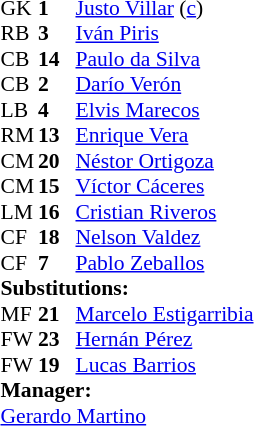<table style="font-size: 90%" cellspacing="0" cellpadding="0" align="center">
<tr>
<th width=25></th>
<th width=25></th>
</tr>
<tr>
<td>GK</td>
<td><strong>1</strong></td>
<td><a href='#'>Justo Villar</a> (<a href='#'>c</a>)</td>
</tr>
<tr>
<td>RB</td>
<td><strong>3</strong></td>
<td><a href='#'>Iván Piris</a></td>
</tr>
<tr>
<td>CB</td>
<td><strong>14</strong></td>
<td><a href='#'>Paulo da Silva</a></td>
</tr>
<tr>
<td>CB</td>
<td><strong>2</strong></td>
<td><a href='#'>Darío Verón</a></td>
</tr>
<tr>
<td>LB</td>
<td><strong>4</strong></td>
<td><a href='#'>Elvis Marecos</a></td>
</tr>
<tr>
<td>RM</td>
<td><strong>13</strong></td>
<td><a href='#'>Enrique Vera</a></td>
<td></td>
<td></td>
</tr>
<tr>
<td>CM</td>
<td><strong>20</strong></td>
<td><a href='#'>Néstor Ortigoza</a></td>
</tr>
<tr>
<td>CM</td>
<td><strong>15</strong></td>
<td><a href='#'>Víctor Cáceres</a></td>
<td></td>
<td></td>
</tr>
<tr>
<td>LM</td>
<td><strong>16</strong></td>
<td><a href='#'>Cristian Riveros</a></td>
</tr>
<tr>
<td>CF</td>
<td><strong>18</strong></td>
<td><a href='#'>Nelson Valdez</a></td>
</tr>
<tr>
<td>CF</td>
<td><strong>7</strong></td>
<td><a href='#'>Pablo Zeballos</a></td>
<td></td>
<td></td>
</tr>
<tr>
<td colspan=3><strong>Substitutions:</strong></td>
</tr>
<tr>
<td>MF</td>
<td><strong>21</strong></td>
<td><a href='#'>Marcelo Estigarribia</a></td>
<td></td>
<td></td>
</tr>
<tr>
<td>FW</td>
<td><strong>23</strong></td>
<td><a href='#'>Hernán Pérez</a></td>
<td></td>
<td></td>
</tr>
<tr>
<td>FW</td>
<td><strong>19</strong></td>
<td><a href='#'>Lucas Barrios</a></td>
<td></td>
<td></td>
</tr>
<tr>
<td colspan=3><strong>Manager:</strong></td>
</tr>
<tr>
<td colspan=3> <a href='#'>Gerardo Martino</a></td>
</tr>
</table>
